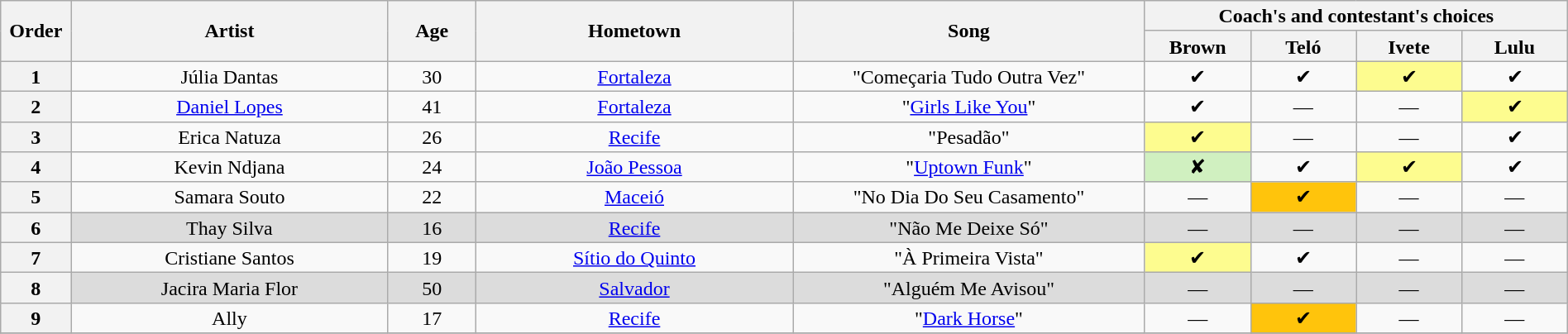<table class="wikitable" style="text-align:center; line-height:17px; width:100%;">
<tr>
<th scope="col" rowspan=2 width="04%">Order</th>
<th scope="col" rowspan=2 width="18%">Artist</th>
<th scope="col" rowspan=2 width="05%">Age</th>
<th scope="col" rowspan=2 width="18%">Hometown</th>
<th scope="col" rowspan=2 width="20%">Song</th>
<th scope="col" colspan=4 width="24%">Coach's and contestant's choices</th>
</tr>
<tr>
<th width="06%">Brown</th>
<th width="06%">Teló</th>
<th width="06%">Ivete</th>
<th width="06%">Lulu</th>
</tr>
<tr>
<th>1</th>
<td>Júlia Dantas</td>
<td>30</td>
<td><a href='#'>Fortaleza</a></td>
<td>"Começaria Tudo Outra Vez"</td>
<td>✔</td>
<td>✔</td>
<td bgcolor=FDFC8F>✔</td>
<td>✔</td>
</tr>
<tr>
<th>2</th>
<td><a href='#'>Daniel Lopes</a></td>
<td>41</td>
<td><a href='#'>Fortaleza</a></td>
<td>"<a href='#'>Girls Like You</a>"</td>
<td>✔</td>
<td>—</td>
<td>—</td>
<td bgcolor=FDFC8F>✔</td>
</tr>
<tr>
<th>3</th>
<td>Erica Natuza</td>
<td>26</td>
<td><a href='#'>Recife</a></td>
<td>"Pesadão"</td>
<td bgcolor=FDFC8F>✔</td>
<td>—</td>
<td>—</td>
<td>✔</td>
</tr>
<tr>
<th>4</th>
<td>Kevin Ndjana</td>
<td>24</td>
<td><a href='#'>João Pessoa</a></td>
<td>"<a href='#'>Uptown Funk</a>"</td>
<td bgcolor="#d0f0c0">✘</td>
<td>✔</td>
<td bgcolor=FDFC8F>✔</td>
<td>✔</td>
</tr>
<tr>
<th>5</th>
<td>Samara Souto</td>
<td>22</td>
<td><a href='#'>Maceió</a></td>
<td>"No Dia Do Seu Casamento"</td>
<td>—</td>
<td bgcolor=FFC40C>✔</td>
<td>—</td>
<td>—</td>
</tr>
<tr bgcolor=DCDCDC>
<th>6</th>
<td>Thay Silva</td>
<td>16</td>
<td><a href='#'>Recife</a></td>
<td>"Não Me Deixe Só"</td>
<td>—</td>
<td>—</td>
<td>—</td>
<td>—</td>
</tr>
<tr>
<th>7</th>
<td>Cristiane Santos</td>
<td>19</td>
<td><a href='#'>Sítio do Quinto</a></td>
<td>"À Primeira Vista"</td>
<td bgcolor=FDFC8F>✔</td>
<td>✔</td>
<td>—</td>
<td>—</td>
</tr>
<tr bgcolor=DCDCDC>
<th>8</th>
<td>Jacira Maria Flor</td>
<td>50</td>
<td><a href='#'>Salvador</a></td>
<td>"Alguém Me Avisou"</td>
<td>—</td>
<td>—</td>
<td>—</td>
<td>—</td>
</tr>
<tr>
<th>9</th>
<td>Ally </td>
<td>17</td>
<td><a href='#'>Recife</a></td>
<td>"<a href='#'>Dark Horse</a>"</td>
<td>—</td>
<td bgcolor=FFC40C>✔</td>
<td>—</td>
<td>—</td>
</tr>
<tr>
</tr>
</table>
